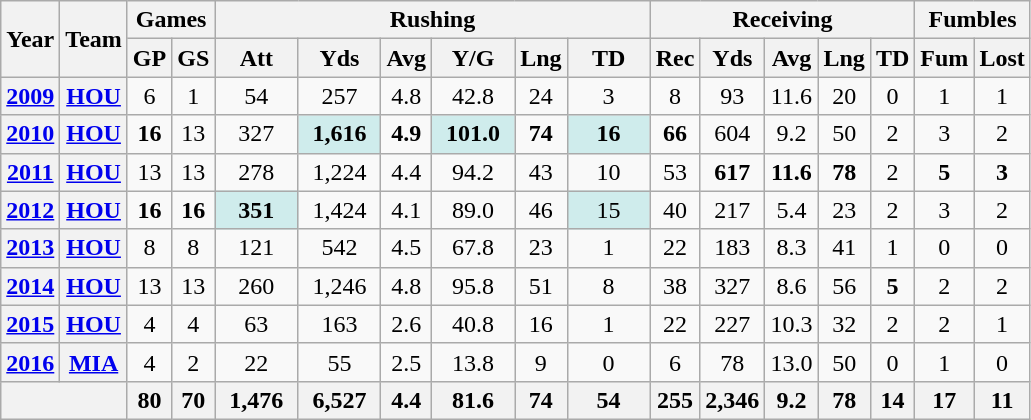<table class="wikitable" style="text-align:center;">
<tr>
<th rowspan="2">Year</th>
<th rowspan="2">Team</th>
<th colspan="2">Games</th>
<th colspan="6">Rushing</th>
<th colspan="5">Receiving</th>
<th colspan="2">Fumbles</th>
</tr>
<tr>
<th>GP</th>
<th>GS</th>
<th>Att</th>
<th>Yds</th>
<th>Avg</th>
<th>Y/G</th>
<th>Lng</th>
<th>TD</th>
<th>Rec</th>
<th>Yds</th>
<th>Avg</th>
<th>Lng</th>
<th>TD</th>
<th>Fum</th>
<th>Lost</th>
</tr>
<tr>
<th><a href='#'>2009</a></th>
<th><a href='#'>HOU</a></th>
<td>6</td>
<td>1</td>
<td>54</td>
<td>257</td>
<td>4.8</td>
<td>42.8</td>
<td>24</td>
<td>3</td>
<td>8</td>
<td>93</td>
<td>11.6</td>
<td>20</td>
<td>0</td>
<td>1</td>
<td>1</td>
</tr>
<tr>
<th><a href='#'>2010</a></th>
<th><a href='#'>HOU</a></th>
<td><strong>16</strong></td>
<td>13</td>
<td>327</td>
<td style="background:#cfecec; width:3em;"><strong>1,616</strong></td>
<td><strong>4.9</strong></td>
<td style="background:#cfecec; width:3em;"><strong>101.0</strong></td>
<td><strong>74</strong></td>
<td style="background:#cfecec; width:3em;"><strong>16</strong></td>
<td><strong>66</strong></td>
<td>604</td>
<td>9.2</td>
<td>50</td>
<td>2</td>
<td>3</td>
<td>2</td>
</tr>
<tr>
<th><a href='#'>2011</a></th>
<th><a href='#'>HOU</a></th>
<td>13</td>
<td>13</td>
<td>278</td>
<td>1,224</td>
<td>4.4</td>
<td>94.2</td>
<td>43</td>
<td>10</td>
<td>53</td>
<td><strong>617</strong></td>
<td><strong>11.6</strong></td>
<td><strong>78</strong></td>
<td>2</td>
<td><strong>5</strong></td>
<td><strong>3</strong></td>
</tr>
<tr>
<th><a href='#'>2012</a></th>
<th><a href='#'>HOU</a></th>
<td><strong>16</strong></td>
<td><strong>16</strong></td>
<td style="background:#cfecec; width:3em;"><strong>351</strong></td>
<td>1,424</td>
<td>4.1</td>
<td>89.0</td>
<td>46</td>
<td style="background:#cfecec; width:3em;">15</td>
<td>40</td>
<td>217</td>
<td>5.4</td>
<td>23</td>
<td>2</td>
<td>3</td>
<td>2</td>
</tr>
<tr>
<th><a href='#'>2013</a></th>
<th><a href='#'>HOU</a></th>
<td>8</td>
<td>8</td>
<td>121</td>
<td>542</td>
<td>4.5</td>
<td>67.8</td>
<td>23</td>
<td>1</td>
<td>22</td>
<td>183</td>
<td>8.3</td>
<td>41</td>
<td>1</td>
<td>0</td>
<td>0</td>
</tr>
<tr>
<th><a href='#'>2014</a></th>
<th><a href='#'>HOU</a></th>
<td>13</td>
<td>13</td>
<td>260</td>
<td>1,246</td>
<td>4.8</td>
<td>95.8</td>
<td>51</td>
<td>8</td>
<td>38</td>
<td>327</td>
<td>8.6</td>
<td>56</td>
<td><strong>5</strong></td>
<td>2</td>
<td>2</td>
</tr>
<tr>
<th><a href='#'>2015</a></th>
<th><a href='#'>HOU</a></th>
<td>4</td>
<td>4</td>
<td>63</td>
<td>163</td>
<td>2.6</td>
<td>40.8</td>
<td>16</td>
<td>1</td>
<td>22</td>
<td>227</td>
<td>10.3</td>
<td>32</td>
<td>2</td>
<td>2</td>
<td>1</td>
</tr>
<tr>
<th><a href='#'>2016</a></th>
<th><a href='#'>MIA</a></th>
<td>4</td>
<td>2</td>
<td>22</td>
<td>55</td>
<td>2.5</td>
<td>13.8</td>
<td>9</td>
<td>0</td>
<td>6</td>
<td>78</td>
<td>13.0</td>
<td>50</td>
<td>0</td>
<td>1</td>
<td>0</td>
</tr>
<tr>
<th colspan="2"></th>
<th>80</th>
<th>70</th>
<th>1,476</th>
<th>6,527</th>
<th>4.4</th>
<th>81.6</th>
<th>74</th>
<th>54</th>
<th>255</th>
<th>2,346</th>
<th>9.2</th>
<th>78</th>
<th>14</th>
<th>17</th>
<th>11</th>
</tr>
</table>
